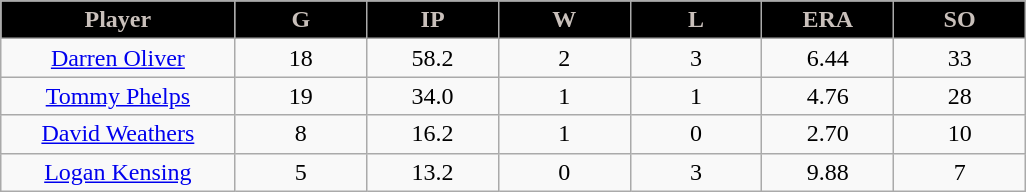<table class="wikitable sortable">
<tr>
<th style=" background:#000000; color:#C9C0BB;" width="16%">Player</th>
<th style=" background:#000000; color:#C9C0BB;" width="9%">G</th>
<th style=" background:#000000; color:#C9C0BB;" width="9%">IP</th>
<th style=" background:#000000; color:#C9C0BB;" width="9%">W</th>
<th style=" background:#000000; color:#C9C0BB;" width="9%">L</th>
<th style=" background:#000000; color:#C9C0BB;" width="9%">ERA</th>
<th style=" background:#000000; color:#C9C0BB;" width="9%">SO</th>
</tr>
<tr align=center>
<td><a href='#'>Darren Oliver</a></td>
<td>18</td>
<td>58.2</td>
<td>2</td>
<td>3</td>
<td>6.44</td>
<td>33</td>
</tr>
<tr align=center>
<td><a href='#'>Tommy Phelps</a></td>
<td>19</td>
<td>34.0</td>
<td>1</td>
<td>1</td>
<td>4.76</td>
<td>28</td>
</tr>
<tr align=center>
<td><a href='#'>David Weathers</a></td>
<td>8</td>
<td>16.2</td>
<td>1</td>
<td>0</td>
<td>2.70</td>
<td>10</td>
</tr>
<tr align=center>
<td><a href='#'>Logan Kensing</a></td>
<td>5</td>
<td>13.2</td>
<td>0</td>
<td>3</td>
<td>9.88</td>
<td>7</td>
</tr>
</table>
